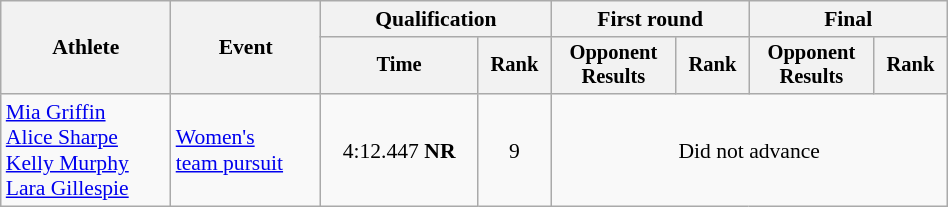<table class=wikitable style=font-size:90%;text-align:center;width:50%>
<tr>
<th rowspan=2>Athlete</th>
<th rowspan=2>Event</th>
<th colspan=2>Qualification</th>
<th colspan=2>First round</th>
<th colspan=2>Final</th>
</tr>
<tr style=font-size:95%>
<th>Time</th>
<th>Rank</th>
<th>Opponent<br>Results</th>
<th>Rank</th>
<th>Opponent<br>Results</th>
<th>Rank</th>
</tr>
<tr>
<td align=left><a href='#'>Mia Griffin</a><br><a href='#'>Alice Sharpe</a><br><a href='#'>Kelly Murphy</a><br><a href='#'>Lara Gillespie</a></td>
<td align=left><a href='#'>Women's<br>team pursuit</a></td>
<td>4:12.447 <strong>NR</strong></td>
<td>9</td>
<td colspan=4>Did not advance</td>
</tr>
</table>
